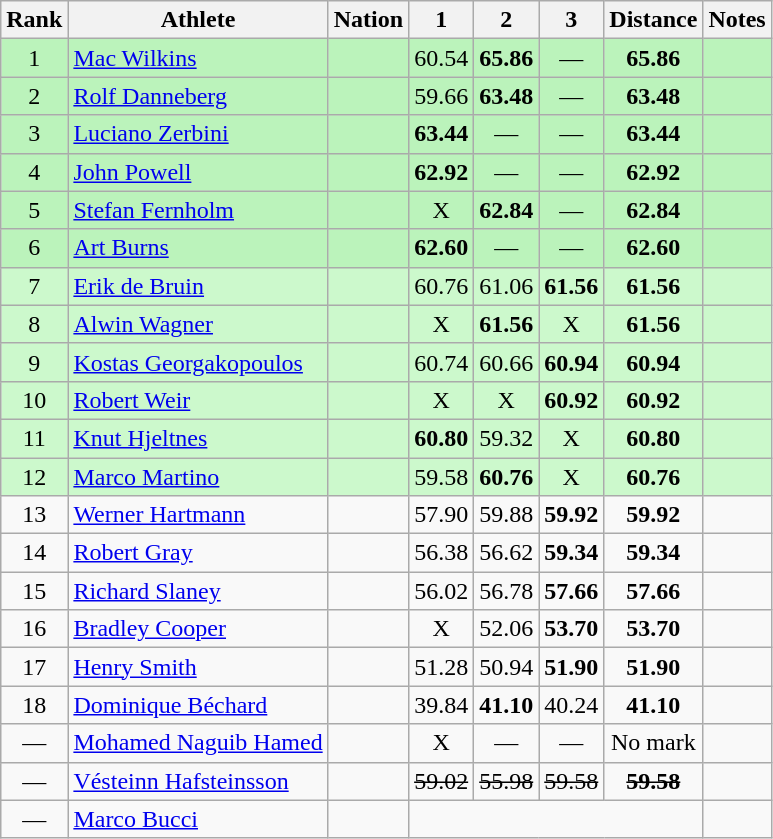<table class="wikitable sortable" style="text-align:center">
<tr>
<th>Rank</th>
<th>Athlete</th>
<th>Nation</th>
<th>1</th>
<th>2</th>
<th>3</th>
<th>Distance</th>
<th>Notes</th>
</tr>
<tr style="background:#bbf3bb;">
<td>1</td>
<td align=left><a href='#'>Mac Wilkins</a></td>
<td align=left></td>
<td>60.54</td>
<td><strong>65.86</strong></td>
<td data-sort-value=1.00>—</td>
<td><strong>65.86</strong></td>
<td></td>
</tr>
<tr style="background:#bbf3bb;">
<td>2</td>
<td align=left><a href='#'>Rolf Danneberg</a></td>
<td align=left></td>
<td>59.66</td>
<td><strong>63.48</strong></td>
<td data-sort-value=1.00>—</td>
<td><strong>63.48</strong></td>
<td></td>
</tr>
<tr style="background:#bbf3bb;">
<td>3</td>
<td align=left><a href='#'>Luciano Zerbini</a></td>
<td align=left></td>
<td><strong>63.44</strong></td>
<td data-sort-value=1.00>—</td>
<td data-sort-value=1.00>—</td>
<td><strong>63.44</strong></td>
<td></td>
</tr>
<tr style="background:#bbf3bb;">
<td>4</td>
<td align=left><a href='#'>John Powell</a></td>
<td align=left></td>
<td><strong>62.92</strong></td>
<td data-sort-value=1.00>—</td>
<td data-sort-value=1.00>—</td>
<td><strong>62.92</strong></td>
<td></td>
</tr>
<tr style="background:#bbf3bb;">
<td>5</td>
<td align=left><a href='#'>Stefan Fernholm</a></td>
<td align=left></td>
<td data-sort-value=1.00>X</td>
<td><strong>62.84</strong></td>
<td data-sort-value=1.00>—</td>
<td><strong>62.84</strong></td>
<td></td>
</tr>
<tr style="background:#bbf3bb;">
<td>6</td>
<td align=left><a href='#'>Art Burns</a></td>
<td align=left></td>
<td><strong>62.60</strong></td>
<td data-sort-value=1.00>—</td>
<td data-sort-value=1.00>—</td>
<td><strong>62.60</strong></td>
<td></td>
</tr>
<tr style="background:#ccf9cc;">
<td>7</td>
<td align=left><a href='#'>Erik de Bruin</a></td>
<td align=left></td>
<td>60.76</td>
<td>61.06</td>
<td><strong>61.56</strong></td>
<td><strong>61.56</strong></td>
<td></td>
</tr>
<tr style="background:#ccf9cc;">
<td>8</td>
<td align=left><a href='#'>Alwin Wagner</a></td>
<td align=left></td>
<td data-sort-value=1.00>X</td>
<td><strong>61.56</strong></td>
<td data-sort-value=1.00>X</td>
<td><strong>61.56</strong></td>
<td></td>
</tr>
<tr style="background:#ccf9cc;">
<td>9</td>
<td align=left><a href='#'>Kostas Georgakopoulos</a></td>
<td align=left></td>
<td>60.74</td>
<td>60.66</td>
<td><strong>60.94</strong></td>
<td><strong>60.94</strong></td>
<td></td>
</tr>
<tr style="background:#ccf9cc;">
<td>10</td>
<td align=left><a href='#'>Robert Weir</a></td>
<td align=left></td>
<td data-sort-value=1.00>X</td>
<td data-sort-value=1.00>X</td>
<td><strong>60.92</strong></td>
<td><strong>60.92</strong></td>
<td></td>
</tr>
<tr style="background:#ccf9cc;">
<td>11</td>
<td align=left><a href='#'>Knut Hjeltnes</a></td>
<td align=left></td>
<td><strong>60.80</strong></td>
<td>59.32</td>
<td data-sort-value=1.00>X</td>
<td><strong>60.80</strong></td>
<td></td>
</tr>
<tr style="background:#ccf9cc;">
<td>12</td>
<td align=left><a href='#'>Marco Martino</a></td>
<td align=left></td>
<td>59.58</td>
<td><strong>60.76</strong></td>
<td data-sort-value=1.00>X</td>
<td><strong>60.76</strong></td>
<td></td>
</tr>
<tr>
<td>13</td>
<td align=left><a href='#'>Werner Hartmann</a></td>
<td align=left></td>
<td>57.90</td>
<td>59.88</td>
<td><strong>59.92</strong></td>
<td><strong>59.92</strong></td>
<td></td>
</tr>
<tr>
<td>14</td>
<td align=left><a href='#'>Robert Gray</a></td>
<td align=left></td>
<td>56.38</td>
<td>56.62</td>
<td><strong>59.34</strong></td>
<td><strong>59.34</strong></td>
<td></td>
</tr>
<tr>
<td>15</td>
<td align=left><a href='#'>Richard Slaney</a></td>
<td align=left></td>
<td>56.02</td>
<td>56.78</td>
<td><strong>57.66</strong></td>
<td><strong>57.66</strong></td>
<td></td>
</tr>
<tr>
<td>16</td>
<td align=left><a href='#'>Bradley Cooper</a></td>
<td align=left></td>
<td data-sort-value=1.00>X</td>
<td>52.06</td>
<td><strong>53.70</strong></td>
<td><strong>53.70</strong></td>
<td></td>
</tr>
<tr>
<td>17</td>
<td align=left><a href='#'>Henry Smith</a></td>
<td align=left></td>
<td>51.28</td>
<td>50.94</td>
<td><strong>51.90</strong></td>
<td><strong>51.90</strong></td>
<td></td>
</tr>
<tr>
<td>18</td>
<td align=left><a href='#'>Dominique Béchard</a></td>
<td align=left></td>
<td>39.84</td>
<td><strong>41.10</strong></td>
<td>40.24</td>
<td><strong>41.10</strong></td>
<td></td>
</tr>
<tr>
<td data-sort-value=19>—</td>
<td align=left><a href='#'>Mohamed Naguib Hamed</a></td>
<td align=left></td>
<td data-sort-value=1.00>X</td>
<td data-sort-value=1.00>—</td>
<td data-sort-value=1.00>—</td>
<td data-sort-value=1.00>No mark</td>
<td></td>
</tr>
<tr>
<td data-sort-value=20>—</td>
<td align=left><a href='#'>Vésteinn Hafsteinsson</a></td>
<td align=left></td>
<td><s>59.02</s></td>
<td><s>55.98</s></td>
<td><s>59.58</s></td>
<td><s><strong>59.58</strong></s></td>
<td></td>
</tr>
<tr>
<td data-sort-value=21>—</td>
<td align=left><a href='#'>Marco Bucci</a></td>
<td align=left></td>
<td colspan=4 data-sort-value=0.00></td>
<td></td>
</tr>
</table>
